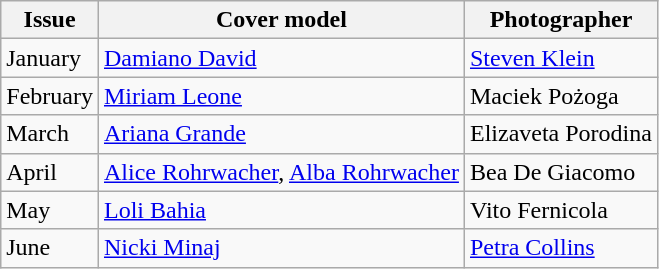<table class="sortable wikitable">
<tr>
<th>Issue</th>
<th>Cover model</th>
<th>Photographer</th>
</tr>
<tr>
<td>January</td>
<td><a href='#'>Damiano David</a></td>
<td><a href='#'>Steven Klein</a></td>
</tr>
<tr>
<td>February</td>
<td><a href='#'>Miriam Leone</a></td>
<td>Maciek Pożoga</td>
</tr>
<tr>
<td>March</td>
<td><a href='#'>Ariana Grande</a></td>
<td>Elizaveta Porodina</td>
</tr>
<tr>
<td>April</td>
<td><a href='#'>Alice Rohrwacher</a>, <a href='#'>Alba Rohrwacher</a></td>
<td>Bea De Giacomo</td>
</tr>
<tr>
<td>May</td>
<td><a href='#'>Loli Bahia</a></td>
<td>Vito Fernicola</td>
</tr>
<tr>
<td>June</td>
<td><a href='#'>Nicki Minaj</a></td>
<td><a href='#'>Petra Collins</a></td>
</tr>
</table>
